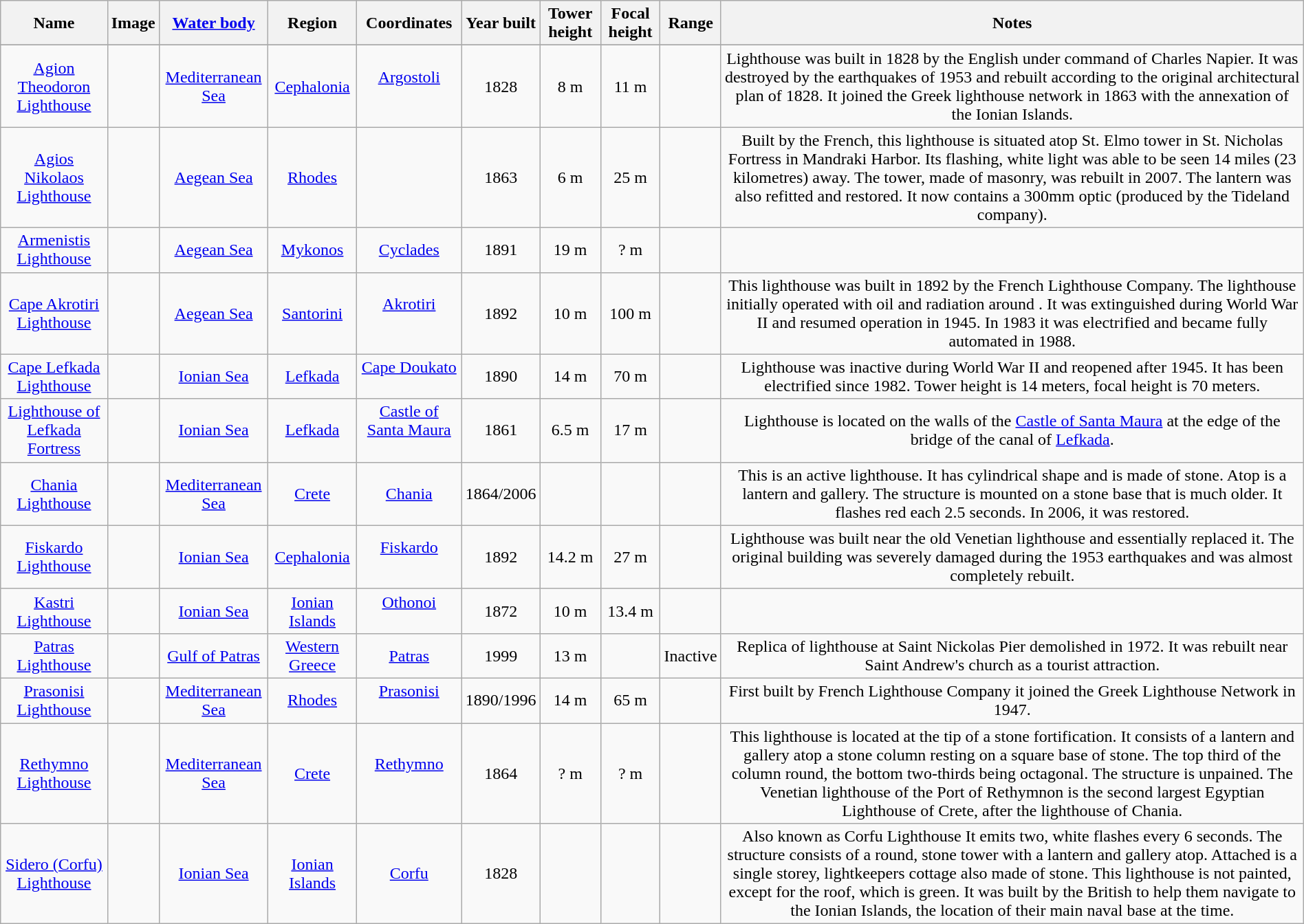<table class="sortable wikitable" style="width:100%; margin:auto;text-align:center">
<tr>
<th scope="col" ! data-sort-type=text>Name</th>
<th class="unsortable">Image</th>
<th scope="col"><a href='#'>Water body</a></th>
<th scope="col">Region</th>
<th scope="col" ! data-sort-type=text>Coordinates</th>
<th scope="col">Year built</th>
<th scope="col">Tower height</th>
<th scope="col">Focal height</th>
<th scope="col">Range</th>
<th scope="col">Notes</th>
</tr>
<tr>
</tr>
<tr>
<td><a href='#'>Agion Theodoron Lighthouse</a></td>
<td></td>
<td><a href='#'>Mediterranean Sea</a></td>
<td><a href='#'>Cephalonia</a></td>
<td><a href='#'>Argostoli</a><br><br></td>
<td>1828</td>
<td>8 m</td>
<td>11 m</td>
<td></td>
<td>Lighthouse was built in 1828 by the English under command of Charles Napier. It was destroyed by the earthquakes of 1953 and rebuilt according to the original architectural plan of 1828. It joined the Greek lighthouse network in 1863 with the annexation of the Ionian Islands.</td>
</tr>
<tr>
<td><a href='#'>Agios Nikolaos Lighthouse</a></td>
<td></td>
<td><a href='#'>Aegean Sea</a></td>
<td><a href='#'>Rhodes</a></td>
<td><br><br></td>
<td>1863</td>
<td>6 m</td>
<td>25 m</td>
<td></td>
<td>Built by the French, this lighthouse is situated atop St. Elmo tower in St. Nicholas Fortress in Mandraki Harbor. Its flashing, white light was able to be seen 14 miles (23 kilometres) away. The tower, made of masonry, was rebuilt in 2007. The lantern was also refitted and restored. It now contains a 300mm optic (produced by the Tideland company).</td>
</tr>
<tr>
<td><a href='#'>Armenistis Lighthouse</a></td>
<td></td>
<td><a href='#'>Aegean Sea</a></td>
<td><a href='#'>Mykonos</a></td>
<td><a href='#'>Cyclades</a></td>
<td>1891</td>
<td>19 m</td>
<td>? m</td>
<td></td>
<td></td>
</tr>
<tr>
<td><a href='#'>Cape Akrotiri Lighthouse</a></td>
<td></td>
<td><a href='#'>Aegean Sea</a></td>
<td><a href='#'>Santorini</a></td>
<td><a href='#'>Akrotiri</a><br><br></td>
<td>1892</td>
<td>10 m</td>
<td>100 m</td>
<td></td>
<td>This lighthouse was built in 1892 by the French Lighthouse Company. The lighthouse initially operated with oil and radiation around . It was extinguished during World War II and resumed operation in 1945. In 1983 it was electrified and became fully automated in 1988.</td>
</tr>
<tr>
<td><a href='#'>Cape Lefkada Lighthouse</a></td>
<td></td>
<td><a href='#'>Ionian Sea</a></td>
<td><a href='#'>Lefkada</a></td>
<td><a href='#'>Cape Doukato</a><br><br></td>
<td>1890</td>
<td>14 m</td>
<td>70 m</td>
<td></td>
<td>Lighthouse was inactive during World War II and reopened after 1945. It has been electrified since 1982. Tower height is 14 meters, focal height is 70 meters.</td>
</tr>
<tr>
<td><a href='#'>Lighthouse of Lefkada Fortress</a></td>
<td></td>
<td><a href='#'>Ionian Sea</a></td>
<td><a href='#'>Lefkada</a></td>
<td><a href='#'>Castle of Santa Maura</a><br><br></td>
<td>1861</td>
<td>6.5 m</td>
<td>17 m</td>
<td></td>
<td>Lighthouse is located on the walls of the <a href='#'>Castle of Santa Maura</a> at the edge of the bridge of the canal of <a href='#'>Lefkada</a>.</td>
</tr>
<tr>
<td><a href='#'>Chania Lighthouse</a></td>
<td></td>
<td><a href='#'>Mediterranean Sea</a></td>
<td><a href='#'>Crete</a></td>
<td><a href='#'>Chania</a></td>
<td>1864/2006</td>
<td></td>
<td></td>
<td></td>
<td>This is an active lighthouse. It has cylindrical shape and is made of stone. Atop is a lantern and gallery. The structure is mounted on a stone base that is much older. It flashes red each 2.5 seconds. In 2006, it was restored.</td>
</tr>
<tr>
<td><a href='#'>Fiskardo Lighthouse</a></td>
<td></td>
<td><a href='#'>Ionian Sea</a></td>
<td><a href='#'>Cephalonia</a></td>
<td><a href='#'>Fiskardo</a><br><br></td>
<td>1892</td>
<td>14.2 m</td>
<td>27 m</td>
<td></td>
<td>Lighthouse was built near the old Venetian lighthouse and essentially replaced it. The original building was severely damaged during the 1953 earthquakes and was almost completely rebuilt.</td>
</tr>
<tr>
<td><a href='#'>Kastri Lighthouse</a></td>
<td></td>
<td><a href='#'>Ionian Sea</a></td>
<td><a href='#'>Ionian Islands</a></td>
<td><a href='#'>Othonoi</a><br><br></td>
<td>1872</td>
<td>10 m</td>
<td>13.4 m</td>
<td></td>
<td></td>
</tr>
<tr>
<td><a href='#'>Patras Lighthouse</a></td>
<td></td>
<td><a href='#'>Gulf of Patras</a></td>
<td><a href='#'>Western Greece</a></td>
<td><a href='#'>Patras</a></td>
<td>1999</td>
<td>13 m</td>
<td></td>
<td>Inactive</td>
<td>Replica of lighthouse at Saint Nickolas Pier demolished in 1972. It was rebuilt near Saint Andrew's church as a tourist  attraction.</td>
</tr>
<tr>
<td><a href='#'>Prasonisi Lighthouse</a></td>
<td></td>
<td><a href='#'>Mediterranean Sea</a></td>
<td><a href='#'>Rhodes</a></td>
<td><a href='#'>Prasonisi</a><br><br></td>
<td>1890/1996</td>
<td>14 m</td>
<td>65 m</td>
<td></td>
<td>First built by French Lighthouse Company it joined the Greek Lighthouse Network in 1947.</td>
</tr>
<tr>
<td><a href='#'>Rethymno Lighthouse</a></td>
<td></td>
<td><a href='#'>Mediterranean Sea</a></td>
<td><a href='#'>Crete</a></td>
<td><a href='#'>Rethymno</a><br><br></td>
<td>1864</td>
<td>? m</td>
<td>? m</td>
<td></td>
<td>This lighthouse is located at the tip of a stone fortification. It consists of a lantern and gallery atop a stone column resting on a square base of stone. The top third of the column round, the bottom two-thirds being octagonal. The structure is unpained. The Venetian lighthouse of the Port of Rethymnon is the second largest Egyptian Lighthouse of Crete, after the lighthouse of Chania.</td>
</tr>
<tr>
<td><a href='#'>Sidero (Corfu) Lighthouse</a></td>
<td></td>
<td><a href='#'>Ionian Sea</a></td>
<td><a href='#'>Ionian Islands</a></td>
<td><a href='#'>Corfu</a></td>
<td>1828</td>
<td></td>
<td></td>
<td></td>
<td>Also known as Corfu Lighthouse It emits two, white flashes every 6 seconds. The structure  consists of a round, stone tower with a lantern and gallery atop. Attached is a single storey, lightkeepers cottage also made of stone. This lighthouse is not painted, except for the roof, which is green. It was built by the British to help them navigate to the Ionian Islands, the location of their main naval base at the time.</td>
</tr>
</table>
